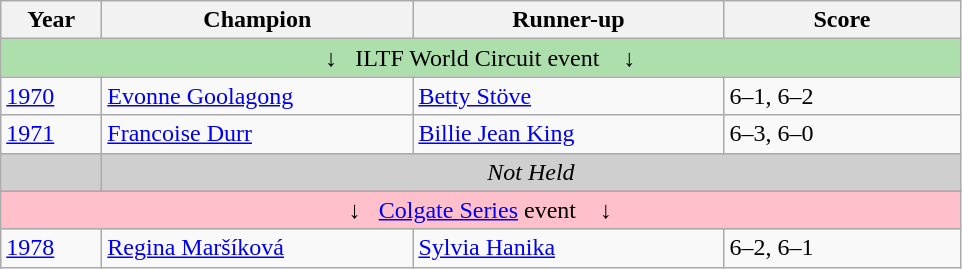<table class="sortable wikitable">
<tr>
<th width=60>Year</th>
<th width=200>Champion</th>
<th width=200>Runner-up</th>
<th width=150>Score</th>
</tr>
<tr bgcolor="#addfad">
<td colspan="5" align="center">↓   ILTF World Circuit event    ↓</td>
</tr>
<tr>
<td><a href='#'>1970</a></td>
<td> <a href='#'>Evonne Goolagong</a></td>
<td> <a href='#'>Betty Stöve</a></td>
<td>6–1, 6–2</td>
</tr>
<tr>
<td><a href='#'>1971</a></td>
<td> <a href='#'>Francoise Durr</a></td>
<td> <a href='#'>Billie Jean King</a></td>
<td>6–3, 6–0</td>
</tr>
<tr>
<td style="background:#cfcfcf"></td>
<td colspan=3 align=center style="background:#cfcfcf"><em>Not Held</em></td>
</tr>
<tr>
</tr>
<tr bgcolor=pink>
<td colspan="5" align="center">↓   <a href='#'>Colgate Series</a> event    ↓</td>
</tr>
<tr>
<td><a href='#'>1978</a></td>
<td> <a href='#'>Regina Maršíková</a></td>
<td> <a href='#'>Sylvia Hanika</a></td>
<td>6–2, 6–1</td>
</tr>
</table>
